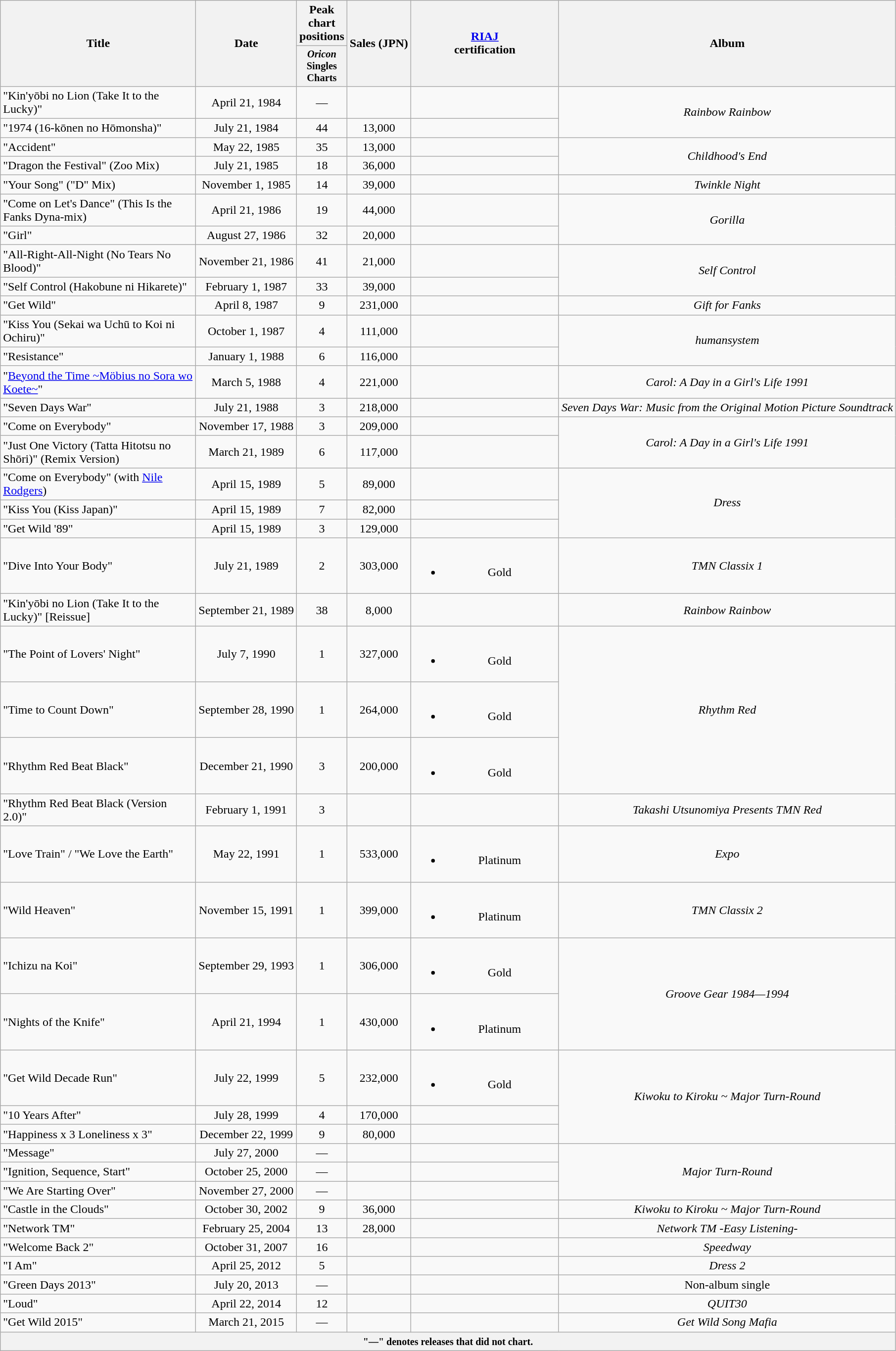<table class="wikitable plainrowheaders" style="text-align:center;">
<tr>
<th scope="col" rowspan="2" style="width:16em;">Title</th>
<th scope="col" rowspan="2">Date</th>
<th scope="col" colspan="1">Peak chart positions</th>
<th scope="col" rowspan="2">Sales (JPN)</th>
<th scope="col" rowspan="2" style="width:12em;"><a href='#'>RIAJ</a><br>certification</th>
<th scope="col" rowspan="2">Album</th>
</tr>
<tr>
<th style="width:3em;font-size:85%"><em>Oricon</em> Singles Charts<br></th>
</tr>
<tr>
<td align="left">"Kin'yōbi no Lion (Take It to the Lucky)"</td>
<td>April 21, 1984</td>
<td>—</td>
<td></td>
<td></td>
<td rowspan="2"><em>Rainbow Rainbow</em></td>
</tr>
<tr>
<td align="left">"1974 (16-kōnen no Hōmonsha)"</td>
<td>July 21, 1984</td>
<td>44</td>
<td>13,000</td>
<td></td>
</tr>
<tr>
<td align="left">"Accident"</td>
<td>May 22, 1985</td>
<td>35</td>
<td>13,000</td>
<td></td>
<td rowspan="2"><em>Childhood's End</em></td>
</tr>
<tr>
<td align="left">"Dragon the Festival" (Zoo Mix)</td>
<td>July 21, 1985</td>
<td>18</td>
<td>36,000</td>
<td></td>
</tr>
<tr>
<td align="left">"Your Song" ("D" Mix)</td>
<td>November 1, 1985</td>
<td>14</td>
<td>39,000</td>
<td></td>
<td><em>Twinkle Night</em></td>
</tr>
<tr>
<td align="left">"Come on Let's Dance" (This Is the Fanks Dyna-mix)</td>
<td>April 21, 1986</td>
<td>19</td>
<td>44,000</td>
<td></td>
<td rowspan="2"><em>Gorilla</em></td>
</tr>
<tr>
<td align="left">"Girl"</td>
<td>August 27, 1986</td>
<td>32</td>
<td>20,000</td>
<td></td>
</tr>
<tr>
<td align="left">"All-Right-All-Night (No Tears No Blood)"</td>
<td>November 21, 1986</td>
<td>41</td>
<td>21,000</td>
<td></td>
<td rowspan="2"><em>Self Control</em></td>
</tr>
<tr>
<td align="left">"Self Control (Hakobune ni Hikarete)"</td>
<td>February 1, 1987</td>
<td>33</td>
<td>39,000</td>
<td></td>
</tr>
<tr>
<td align="left">"Get Wild"</td>
<td>April 8, 1987</td>
<td>9</td>
<td>231,000</td>
<td></td>
<td><em>Gift for Fanks</em></td>
</tr>
<tr>
<td align="left">"Kiss You (Sekai wa Uchū to Koi ni Ochiru)"</td>
<td>October 1, 1987</td>
<td>4</td>
<td>111,000</td>
<td></td>
<td rowspan="2"><em>humansystem</em></td>
</tr>
<tr>
<td align="left">"Resistance"</td>
<td>January 1, 1988</td>
<td>6</td>
<td>116,000</td>
<td></td>
</tr>
<tr>
<td align="left">"<a href='#'>Beyond the Time ~Möbius no Sora wo Koete~</a>"</td>
<td>March 5, 1988</td>
<td>4</td>
<td>221,000</td>
<td></td>
<td><em>Carol: A Day in a Girl's Life 1991</em></td>
</tr>
<tr>
<td align="left">"Seven Days War"</td>
<td>July 21, 1988</td>
<td>3</td>
<td>218,000</td>
<td></td>
<td><em>Seven Days War: Music from the Original Motion Picture Soundtrack</em></td>
</tr>
<tr>
<td align="left">"Come on Everybody"</td>
<td>November 17, 1988</td>
<td>3</td>
<td>209,000</td>
<td></td>
<td rowspan="2"><em>Carol: A Day in a Girl's Life 1991</em></td>
</tr>
<tr>
<td align="left">"Just One Victory (Tatta Hitotsu no Shōri)" (Remix Version)</td>
<td>March 21, 1989</td>
<td>6</td>
<td>117,000</td>
<td></td>
</tr>
<tr>
<td align="left">"Come on Everybody" (with <a href='#'>Nile Rodgers</a>)</td>
<td>April 15, 1989</td>
<td>5</td>
<td>89,000</td>
<td></td>
<td rowspan="3"><em>Dress</em></td>
</tr>
<tr>
<td align="left">"Kiss You (Kiss Japan)"</td>
<td>April 15, 1989</td>
<td>7</td>
<td>82,000</td>
<td></td>
</tr>
<tr>
<td align="left">"Get Wild '89"</td>
<td>April 15, 1989</td>
<td>3</td>
<td>129,000</td>
<td></td>
</tr>
<tr>
<td align="left">"Dive Into Your Body"</td>
<td>July 21, 1989</td>
<td>2</td>
<td>303,000</td>
<td><br><ul><li>Gold</li></ul></td>
<td><em>TMN Classix 1</em></td>
</tr>
<tr>
<td align="left">"Kin'yōbi no Lion (Take It to the Lucky)" [Reissue]</td>
<td>September 21, 1989</td>
<td>38</td>
<td>8,000</td>
<td></td>
<td><em>Rainbow Rainbow</em></td>
</tr>
<tr>
<td align="left">"The Point of Lovers' Night"</td>
<td>July 7, 1990</td>
<td>1</td>
<td>327,000</td>
<td><br><ul><li>Gold</li></ul></td>
<td rowspan="3"><em>Rhythm Red</em></td>
</tr>
<tr>
<td align="left">"Time to Count Down"</td>
<td>September 28, 1990</td>
<td>1</td>
<td>264,000</td>
<td><br><ul><li>Gold</li></ul></td>
</tr>
<tr>
<td align="left">"Rhythm Red Beat Black"</td>
<td>December 21, 1990</td>
<td>3</td>
<td>200,000</td>
<td><br><ul><li>Gold</li></ul></td>
</tr>
<tr>
<td align="left">"Rhythm Red Beat Black (Version 2.0)"</td>
<td>February 1, 1991</td>
<td>3</td>
<td></td>
<td></td>
<td><em>Takashi Utsunomiya Presents TMN Red</em></td>
</tr>
<tr>
<td align="left">"Love Train" / "We Love the Earth"</td>
<td>May 22, 1991</td>
<td>1</td>
<td>533,000</td>
<td><br><ul><li>Platinum</li></ul></td>
<td><em>Expo</em></td>
</tr>
<tr>
<td align="left">"Wild Heaven"</td>
<td>November 15, 1991</td>
<td>1</td>
<td>399,000</td>
<td><br><ul><li>Platinum</li></ul></td>
<td><em>TMN Classix 2</em></td>
</tr>
<tr>
<td align="left">"Ichizu na Koi"</td>
<td>September 29, 1993</td>
<td>1</td>
<td>306,000</td>
<td><br><ul><li>Gold</li></ul></td>
<td rowspan="2"><em>Groove Gear 1984—1994</em></td>
</tr>
<tr>
<td align="left">"Nights of the Knife"</td>
<td>April 21, 1994</td>
<td>1</td>
<td>430,000</td>
<td><br><ul><li>Platinum</li></ul></td>
</tr>
<tr>
<td align="left">"Get Wild Decade Run"</td>
<td>July 22, 1999</td>
<td>5</td>
<td>232,000</td>
<td><br><ul><li>Gold</li></ul></td>
<td rowspan="3"><em>Kiwoku to Kiroku ~ Major Turn-Round</em></td>
</tr>
<tr>
<td align="left">"10 Years After"</td>
<td>July 28, 1999</td>
<td>4</td>
<td>170,000</td>
<td></td>
</tr>
<tr>
<td align="left">"Happiness x 3 Loneliness x 3"</td>
<td>December 22, 1999</td>
<td>9</td>
<td>80,000</td>
<td></td>
</tr>
<tr>
<td align="left">"Message"</td>
<td>July 27, 2000</td>
<td>—</td>
<td></td>
<td></td>
<td rowspan="3"><em>Major Turn-Round</em></td>
</tr>
<tr>
<td align="left">"Ignition, Sequence, Start"</td>
<td>October 25, 2000</td>
<td>—</td>
<td></td>
<td></td>
</tr>
<tr>
<td align="left">"We Are Starting Over"</td>
<td>November 27, 2000</td>
<td>—</td>
<td></td>
<td></td>
</tr>
<tr>
<td align="left">"Castle in the Clouds"</td>
<td>October 30, 2002</td>
<td>9</td>
<td>36,000</td>
<td></td>
<td><em>Kiwoku to Kiroku ~ Major Turn-Round</em></td>
</tr>
<tr>
<td align="left">"Network TM"</td>
<td>February 25, 2004</td>
<td>13</td>
<td>28,000</td>
<td></td>
<td><em>Network TM -Easy Listening-</em></td>
</tr>
<tr>
<td align="left">"Welcome Back 2"</td>
<td>October 31, 2007</td>
<td>16</td>
<td></td>
<td></td>
<td><em>Speedway</em></td>
</tr>
<tr>
<td align="left">"I Am"</td>
<td>April 25, 2012</td>
<td>5</td>
<td></td>
<td></td>
<td><em>Dress 2</em></td>
</tr>
<tr>
<td align="left">"Green Days 2013"</td>
<td>July 20, 2013</td>
<td>—</td>
<td></td>
<td></td>
<td>Non-album single</td>
</tr>
<tr>
<td align="left">"Loud"</td>
<td>April 22, 2014</td>
<td>12</td>
<td></td>
<td></td>
<td><em>QUIT30</em></td>
</tr>
<tr>
<td align="left">"Get Wild 2015"</td>
<td>March 21, 2015</td>
<td>—</td>
<td></td>
<td></td>
<td><em>Get Wild Song Mafia</em></td>
</tr>
<tr>
<th colspan="6"><small>"—" denotes releases that did not chart.</small></th>
</tr>
</table>
